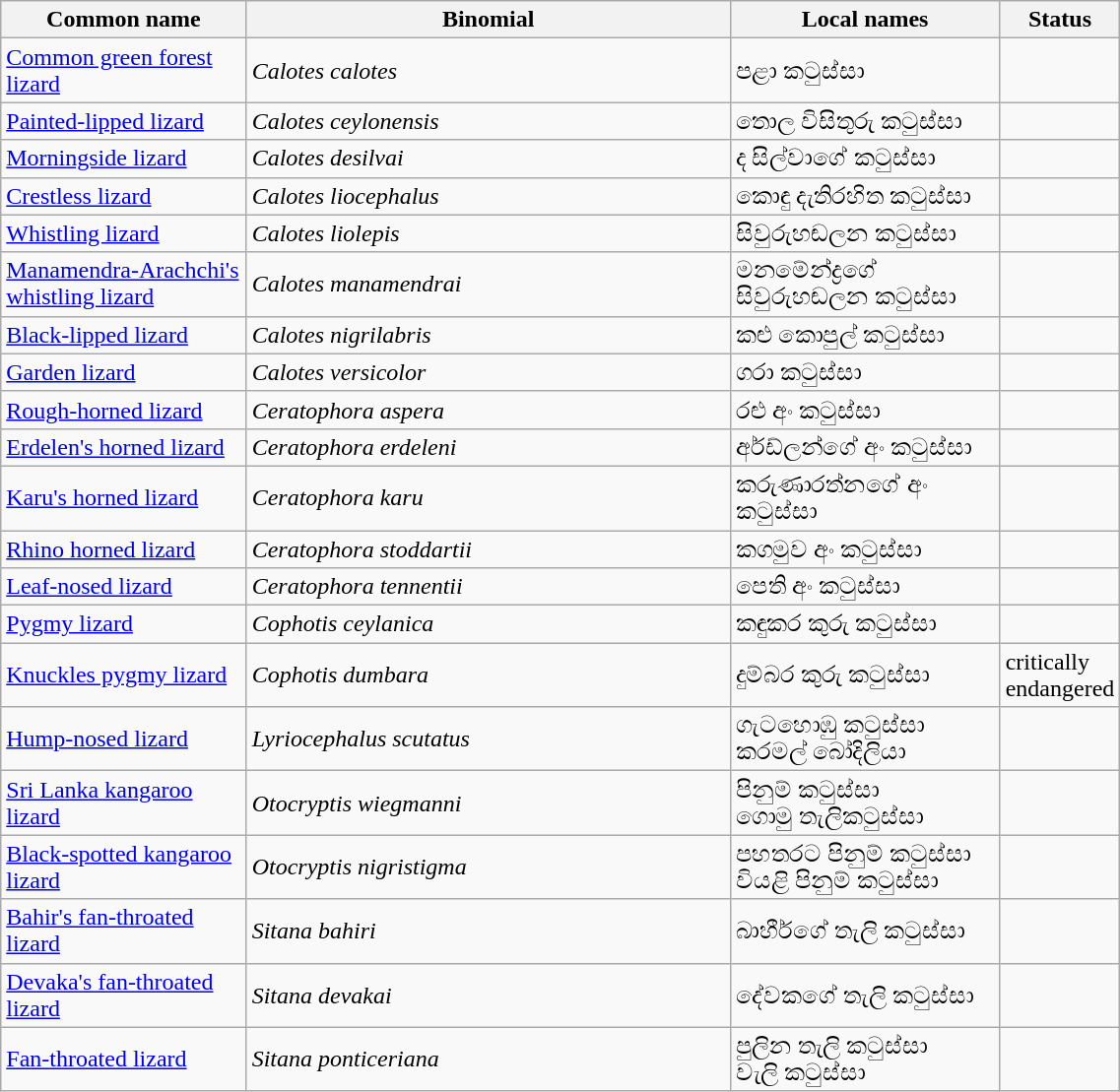<table width=60% class="wikitable">
<tr>
<th width=24%>Common name</th>
<th width=50%>Binomial</th>
<th width=50%>Local names</th>
<th width=24%>Status</th>
</tr>
<tr>
<td><a href='#'>Common green forest lizard</a><br></td>
<td><em>Calotes calotes</em></td>
<td>පළා ක‍ටුස්සා</td>
</tr>
<tr>
<td><a href='#'>Painted-lipped lizard</a><br></td>
<td><em>Calotes ceylonensis</em></td>
<td>තොල විසිතුරු ක‍ටුස්සා</td>
<td></td>
</tr>
<tr>
<td><a href='#'>Morningside lizard</a></td>
<td><em>Calotes desilvai</em></td>
<td>ද සිල්වාගේ ක‍ටුස්සා</td>
<td></td>
</tr>
<tr>
<td><a href='#'>Crestless lizard</a><br></td>
<td><em>Calotes liocephalus</em></td>
<td>කොඳු දැතිරහිත කටුස්සා</td>
<td></td>
</tr>
<tr>
<td><a href='#'>Whistling lizard</a><br></td>
<td><em>Calotes liolepis</em></td>
<td>සිවුරුහඬලන කටුස්සා</td>
<td></td>
</tr>
<tr>
<td><a href='#'>Manamendra-Arachchi's whistling lizard</a></td>
<td><em>Calotes manamendrai</em></td>
<td>මනමේන්ද්‍රගේ සිවුරුහඬලන කටුස්සා</td>
<td></td>
</tr>
<tr>
<td><a href='#'>Black-lipped lizard</a><br></td>
<td><em>Calotes nigrilabris</em></td>
<td>කළු කොපුල් කටුස්සා</td>
<td></td>
</tr>
<tr>
<td><a href='#'>Garden lizard</a><br></td>
<td><em>Calotes versicolor</em></td>
<td>ගරා කටුස්සා</td>
<td></td>
</tr>
<tr>
<td><a href='#'>Rough-horned lizard</a><br></td>
<td><em>Ceratophora aspera</em></td>
<td>රළු අං කටුස්සා</td>
<td></td>
</tr>
<tr>
<td><a href='#'>Erdelen's horned lizard</a><br></td>
<td><em>Ceratophora erdeleni</em></td>
<td>අර්ඩ්ලන්ගේ අං කටුස්සා</td>
<td></td>
</tr>
<tr>
<td><a href='#'>Karu's horned lizard</a></td>
<td><em>Ceratophora karu</em></td>
<td>කරුණාරත්නගේ අං කටුස්සා</td>
<td></td>
</tr>
<tr>
<td><a href='#'>Rhino horned lizard</a><br></td>
<td><em>Ceratophora stoddartii</em></td>
<td>කගමුව අං කටුස්සා</td>
<td></td>
</tr>
<tr>
<td><a href='#'>Leaf-nosed lizard</a><br></td>
<td><em>Ceratophora tennentii</em></td>
<td>පෙති අං කටුස්සා</td>
<td></td>
</tr>
<tr>
<td><a href='#'>Pygmy lizard</a><br></td>
<td><em>Cophotis ceylanica</em></td>
<td>කඳුකර කුරු කටුස්සා</td>
<td></td>
</tr>
<tr>
<td><a href='#'>Knuckles pygmy lizard</a><br></td>
<td><em>Cophotis dumbara</em></td>
<td>දුම්බර කුරු කටුස්සා</td>
<td>critically endangered</td>
</tr>
<tr>
<td><a href='#'>Hump-nosed lizard</a><br></td>
<td><em>Lyriocephalus scutatus</em></td>
<td>ගැටහොඹු කටුස්සා<br> කරමල් බෝදිලියා</td>
<td></td>
</tr>
<tr>
<td><a href='#'>Sri Lanka kangaroo lizard</a><br></td>
<td><em>Otocryptis wiegmanni</em></td>
<td>පිනුම් කටුස්සා<br> ගොමු තැලිකටුස්සා</td>
<td></td>
</tr>
<tr>
<td><a href='#'>Black-spotted kangaroo lizard</a><br></td>
<td><em>Otocryptis nigristigma</em></td>
<td>පහතරට පිනුම් කටුස්සා<br> වියළි පිනුම් කටුස්සා</td>
<td></td>
</tr>
<tr>
<td><a href='#'>Bahir's fan-throated lizard</a></td>
<td><em>Sitana bahiri</em></td>
<td>බාහීර්ගේ තැලි කටුස්සා</td>
<td></td>
</tr>
<tr>
<td><a href='#'>Devaka's fan-throated lizard</a></td>
<td><em>Sitana devakai</em></td>
<td>දේවකගේ තැලි කටුස්සා</td>
<td></td>
</tr>
<tr>
<td><a href='#'>Fan-throated lizard</a><br></td>
<td><em>Sitana ponticeriana</em></td>
<td>පුලින තැලි කටුස්සා<br> වැලි කටුස්සා</td>
<td></td>
</tr>
</table>
